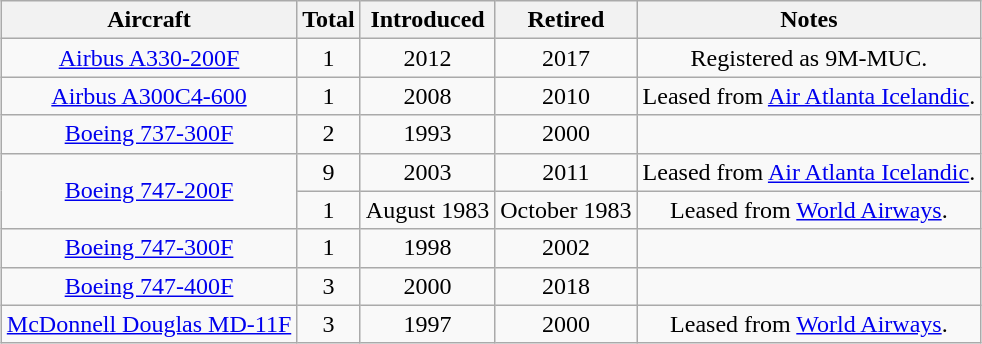<table class="wikitable" style="margin:1em auto;text-align:center">
<tr>
<th>Aircraft</th>
<th>Total</th>
<th>Introduced</th>
<th>Retired</th>
<th>Notes</th>
</tr>
<tr>
<td><a href='#'>Airbus A330-200F</a></td>
<td>1</td>
<td>2012</td>
<td>2017</td>
<td>Registered as 9M-MUC.</td>
</tr>
<tr>
<td><a href='#'>Airbus A300C4-600</a></td>
<td>1</td>
<td>2008</td>
<td>2010</td>
<td>Leased from <a href='#'>Air Atlanta Icelandic</a>.</td>
</tr>
<tr>
<td><a href='#'>Boeing 737-300F</a></td>
<td>2</td>
<td>1993</td>
<td>2000</td>
<td></td>
</tr>
<tr>
<td rowspan="2"><a href='#'>Boeing 747-200F</a></td>
<td>9</td>
<td>2003</td>
<td>2011</td>
<td>Leased from <a href='#'>Air Atlanta Icelandic</a>.</td>
</tr>
<tr>
<td>1</td>
<td>August 1983</td>
<td>October 1983</td>
<td>Leased from <a href='#'>World Airways</a>.</td>
</tr>
<tr>
<td><a href='#'>Boeing 747-300F</a></td>
<td>1</td>
<td>1998</td>
<td>2002</td>
<td></td>
</tr>
<tr>
<td><a href='#'>Boeing 747-400F</a></td>
<td>3</td>
<td>2000</td>
<td>2018</td>
<td></td>
</tr>
<tr>
<td><a href='#'>McDonnell Douglas MD-11F</a></td>
<td>3</td>
<td>1997</td>
<td>2000</td>
<td>Leased from <a href='#'>World Airways</a>.</td>
</tr>
</table>
